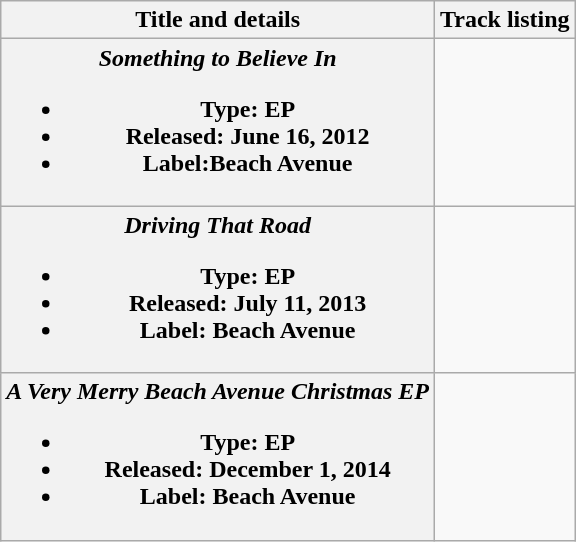<table class="wikitable plainrowheaders" style="text-align:center;">
<tr>
<th scope="col">Title and details</th>
<th scope="col">Track listing</th>
</tr>
<tr>
<th scope="row"><strong><em>Something to Believe In</em></strong><br><ul><li>Type: EP</li><li>Released: June 16, 2012</li><li>Label:Beach Avenue</li></ul></th>
<td><br></td>
</tr>
<tr>
<th scope="row"><strong><em>Driving That Road</em></strong><br><ul><li>Type: EP</li><li>Released: July 11, 2013</li><li>Label: Beach Avenue</li></ul></th>
<td><br></td>
</tr>
<tr>
<th scope="row"><strong><em>A Very Merry Beach Avenue Christmas EP</em></strong><br><ul><li>Type: EP</li><li>Released: December 1, 2014</li><li>Label: Beach Avenue</li></ul></th>
<td><br></td>
</tr>
</table>
